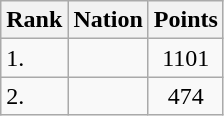<table class="wikitable sortable">
<tr>
<th>Rank</th>
<th>Nation</th>
<th>Points</th>
</tr>
<tr>
<td>1.</td>
<td></td>
<td align=center>1101</td>
</tr>
<tr>
<td>2.</td>
<td></td>
<td align=center>474</td>
</tr>
</table>
